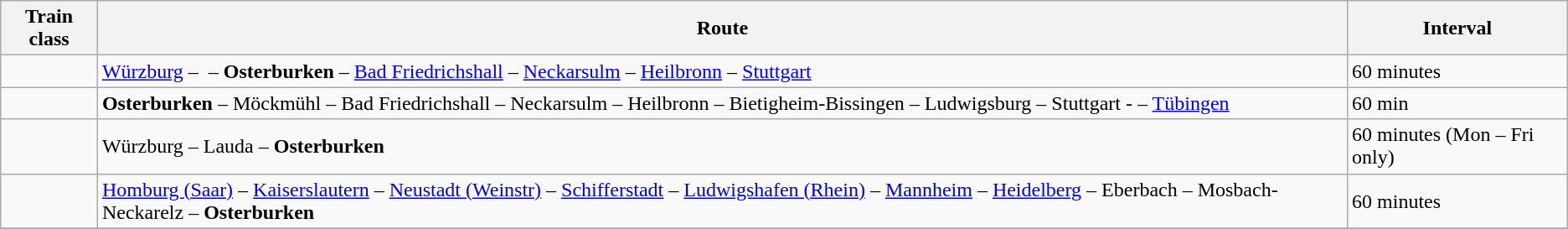<table class="wikitable">
<tr>
<th>Train class</th>
<th>Route</th>
<th>Interval</th>
</tr>
<tr>
<td></td>
<td><a href='#'>Würzburg</a> –  – <strong>Osterburken</strong> – <a href='#'>Bad Friedrichshall</a> – <a href='#'>Neckarsulm</a> – <a href='#'>Heilbronn</a> – <a href='#'>Stuttgart</a></td>
<td>60 minutes</td>
</tr>
<tr>
<td></td>
<td><strong>Osterburken</strong> – Möckmühl – Bad Friedrichshall – Neckarsulm – Heilbronn – Bietigheim-Bissingen – Ludwigsburg – Stuttgart -  – <a href='#'>Tübingen</a></td>
<td>60 min</td>
</tr>
<tr>
<td></td>
<td>Würzburg – Lauda – <strong>Osterburken</strong></td>
<td>60 minutes (Mon – Fri only)</td>
</tr>
<tr>
<td></td>
<td><a href='#'>Homburg (Saar)</a> – <a href='#'>Kaiserslautern</a> – <a href='#'>Neustadt (Weinstr)</a> – <a href='#'>Schifferstadt</a> – <a href='#'>Ludwigshafen (Rhein)</a> – <a href='#'>Mannheim</a> – <a href='#'>Heidelberg</a> – Eberbach – Mosbach-Neckarelz – <strong>Osterburken</strong></td>
<td>60 minutes</td>
</tr>
<tr>
</tr>
</table>
